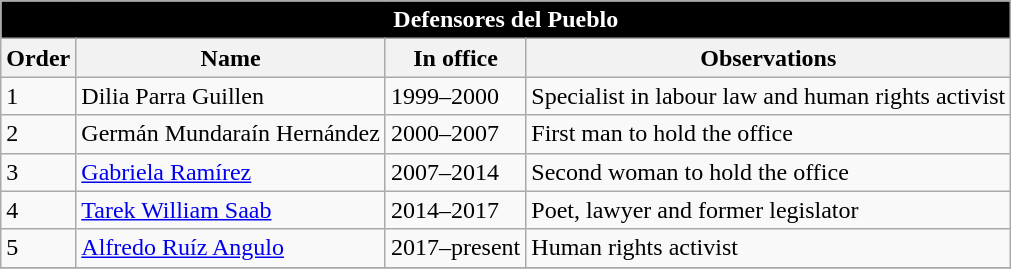<table class="wikitable">
<tr>
<td bgcolor="black" colspan="4" align="center" style="color:white;"><strong>Defensores del Pueblo</strong></td>
</tr>
<tr bgcolor=#efefef>
<th align="center"><strong>Order</strong></th>
<th align="center"><strong>Name</strong></th>
<th align="center"><strong>In office</strong></th>
<th align="center"><strong>Observations</strong></th>
</tr>
<tr>
<td>1</td>
<td>Dilia Parra Guillen</td>
<td>1999–2000</td>
<td>Specialist in labour law and human rights activist</td>
</tr>
<tr>
<td>2</td>
<td>Germán Mundaraín Hernández</td>
<td>2000–2007</td>
<td>First man to hold the office</td>
</tr>
<tr>
<td>3</td>
<td><a href='#'>Gabriela Ramírez</a></td>
<td>2007–2014</td>
<td>Second woman to hold the office</td>
</tr>
<tr>
<td>4</td>
<td><a href='#'>Tarek William Saab</a></td>
<td>2014–2017</td>
<td>Poet, lawyer and former legislator</td>
</tr>
<tr>
<td>5</td>
<td><a href='#'>Alfredo Ruíz Angulo</a></td>
<td>2017–present </td>
<td>Human rights activist</td>
</tr>
<tr>
</tr>
</table>
